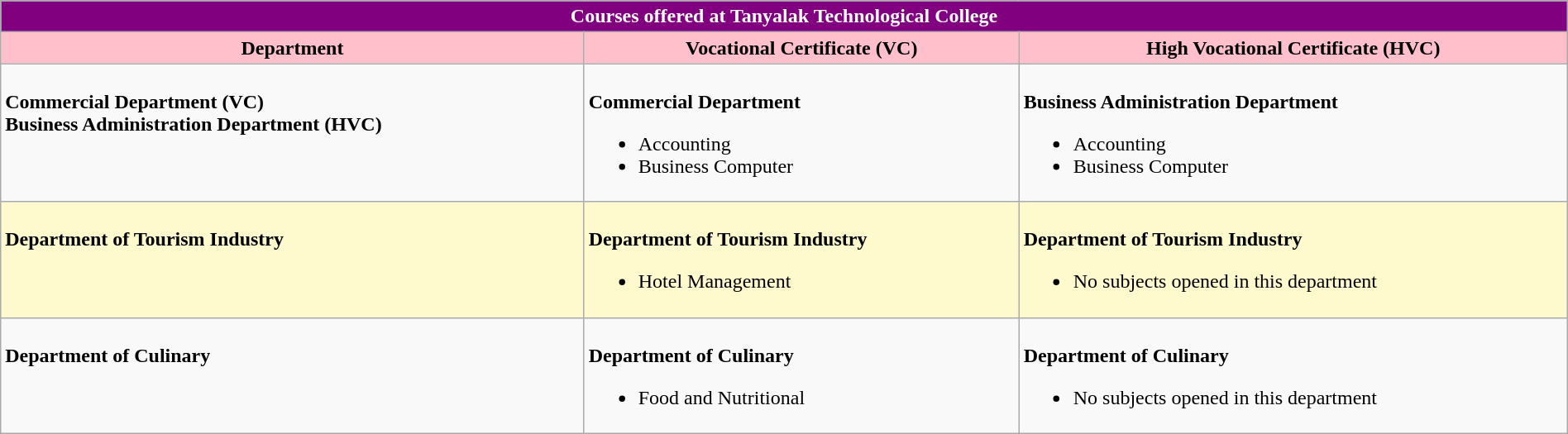<table class = "wikitable" width = 100%>
<tr>
<th colspan = "4" style = "background: purple; color:white; ">Courses offered at Tanyalak Technological College</th>
</tr>
<tr>
<th style = "background: pink; color:black; ">Department</th>
<th style = "background: pink; color:black; ">Vocational Certificate (VC)</th>
<th style = "background: pink; color:black; ">High Vocational Certificate (HVC)</th>
</tr>
<tr>
<td valign = "top"><br><strong>Commercial Department (VC)<br>Business Administration Department (HVC)</strong></td>
<td valign = "top"><br><strong>Commercial Department</strong><ul><li>Accounting</li><li>Business Computer</li></ul></td>
<td valign = "top"><br><strong>Business Administration Department</strong><ul><li>Accounting</li><li>Business Computer</li></ul></td>
</tr>
<tr>
<td valign = "top" style = "background: #FFFACD "><br><strong>Department of Tourism Industry</strong></td>
<td valign = "top" style = "background: #FFFACD "><br><strong>Department of Tourism Industry</strong><ul><li>Hotel Management</li></ul></td>
<td valign = "top" style = "background: #FFFACD "><br><strong>Department of Tourism Industry</strong><ul><li>No subjects opened in this department</li></ul></td>
</tr>
<tr>
<td valign = "top"><br><strong>Department of Culinary</strong></td>
<td valign = "top"><br><strong>Department of Culinary</strong><ul><li>Food and Nutritional</li></ul></td>
<td valign = "top"><br><strong>Department of Culinary</strong><ul><li>No subjects opened in this department</li></ul></td>
</tr>
</table>
